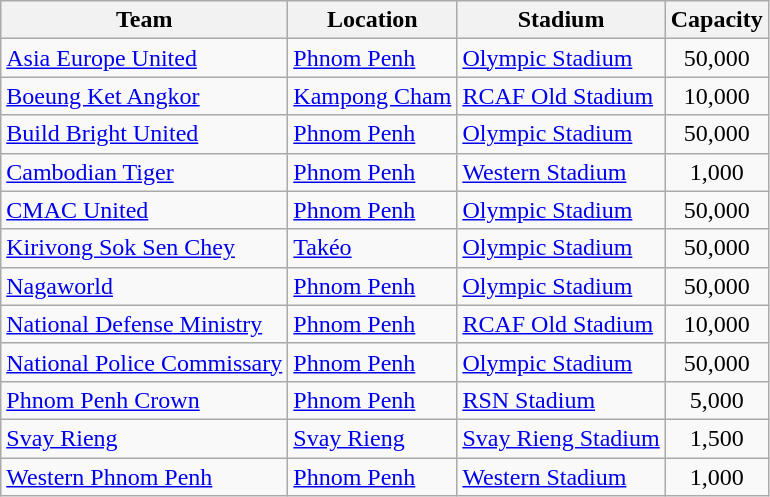<table class="wikitable sortable">
<tr>
<th>Team</th>
<th>Location</th>
<th>Stadium</th>
<th>Capacity</th>
</tr>
<tr>
<td><a href='#'>Asia Europe United</a></td>
<td><a href='#'>Phnom Penh</a></td>
<td><a href='#'>Olympic Stadium</a></td>
<td align="center">50,000</td>
</tr>
<tr>
<td><a href='#'>Boeung Ket Angkor</a></td>
<td><a href='#'>Kampong Cham</a></td>
<td><a href='#'>RCAF Old Stadium</a></td>
<td align="center">10,000</td>
</tr>
<tr>
<td><a href='#'>Build Bright United</a></td>
<td><a href='#'>Phnom Penh</a></td>
<td><a href='#'>Olympic Stadium</a></td>
<td align="center">50,000</td>
</tr>
<tr>
<td><a href='#'>Cambodian Tiger</a></td>
<td><a href='#'>Phnom Penh</a></td>
<td><a href='#'>Western Stadium</a></td>
<td align="center">1,000</td>
</tr>
<tr>
<td><a href='#'>CMAC United</a></td>
<td><a href='#'>Phnom Penh</a></td>
<td><a href='#'>Olympic Stadium</a></td>
<td align="center">50,000</td>
</tr>
<tr>
<td><a href='#'>Kirivong Sok Sen Chey</a></td>
<td><a href='#'>Takéo</a></td>
<td><a href='#'>Olympic Stadium</a></td>
<td align="center">50,000</td>
</tr>
<tr>
<td><a href='#'>Nagaworld</a></td>
<td><a href='#'>Phnom Penh</a></td>
<td><a href='#'>Olympic Stadium</a></td>
<td align="center">50,000</td>
</tr>
<tr>
<td><a href='#'>National Defense Ministry</a></td>
<td><a href='#'>Phnom Penh</a></td>
<td><a href='#'>RCAF Old Stadium</a></td>
<td align="center">10,000</td>
</tr>
<tr>
<td><a href='#'>National Police Commissary</a></td>
<td><a href='#'>Phnom Penh</a></td>
<td><a href='#'>Olympic Stadium</a></td>
<td align="center">50,000</td>
</tr>
<tr>
<td><a href='#'>Phnom Penh Crown</a></td>
<td><a href='#'>Phnom Penh</a></td>
<td><a href='#'>RSN Stadium</a></td>
<td align="center">5,000</td>
</tr>
<tr>
<td><a href='#'>Svay Rieng</a></td>
<td><a href='#'>Svay Rieng</a></td>
<td><a href='#'>Svay Rieng Stadium</a></td>
<td align="center">1,500</td>
</tr>
<tr>
<td><a href='#'>Western Phnom Penh</a></td>
<td><a href='#'>Phnom Penh</a></td>
<td><a href='#'>Western Stadium</a></td>
<td align="center">1,000</td>
</tr>
</table>
